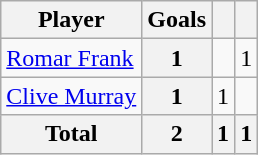<table class="wikitable sortable" style="text-align:center;">
<tr>
<th>Player</th>
<th>Goals</th>
<th></th>
<th></th>
</tr>
<tr>
<td align="left"><a href='#'>Romar Frank</a></td>
<th>1</th>
<td></td>
<td>1</td>
</tr>
<tr>
<td align="left"><a href='#'>Clive Murray</a></td>
<th>1</th>
<td>1</td>
<td></td>
</tr>
<tr>
<th>Total</th>
<th>2</th>
<th>1</th>
<th>1</th>
</tr>
</table>
